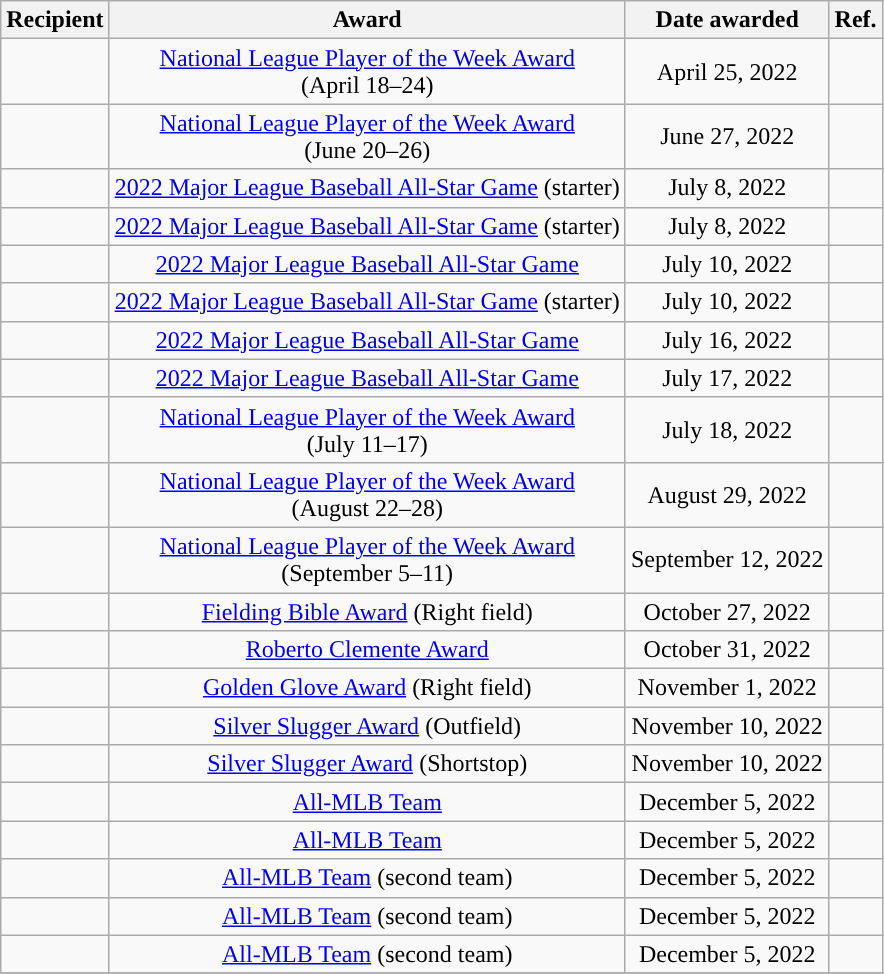<table class="wikitable sortable collapsible" style="text-align:center">
<tr>
<th>Recipient</th>
<th>Award</th>
<th>Date awarded</th>
<th>Ref.</th>
</tr>
<tr>
<td></td>
<td><a href='#'>National League Player of the Week Award</a>  <br> (April 18–24)</td>
<td>April 25, 2022</td>
<td></td>
</tr>
<tr>
<td></td>
<td><a href='#'>National League Player of the Week Award</a>  <br> (June 20–26)</td>
<td>June 27, 2022</td>
<td></td>
</tr>
<tr>
<td></td>
<td><a href='#'>2022 Major League Baseball All-Star Game</a> (starter)</td>
<td>July 8, 2022</td>
<td></td>
</tr>
<tr>
<td></td>
<td><a href='#'>2022 Major League Baseball All-Star Game</a> (starter)</td>
<td>July 8, 2022</td>
<td></td>
</tr>
<tr>
<td></td>
<td><a href='#'>2022 Major League Baseball All-Star Game</a></td>
<td>July 10, 2022</td>
<td></td>
</tr>
<tr>
<td></td>
<td><a href='#'>2022 Major League Baseball All-Star Game</a> (starter)</td>
<td>July 10, 2022</td>
<td></td>
</tr>
<tr>
<td></td>
<td><a href='#'>2022 Major League Baseball All-Star Game</a></td>
<td>July 16, 2022</td>
<td></td>
</tr>
<tr>
<td></td>
<td><a href='#'>2022 Major League Baseball All-Star Game</a></td>
<td>July 17, 2022</td>
<td></td>
</tr>
<tr>
<td></td>
<td><a href='#'>National League Player of the Week Award</a>  <br> (July 11–17)</td>
<td>July 18, 2022</td>
<td></td>
</tr>
<tr>
<td></td>
<td><a href='#'>National League Player of the Week Award</a>  <br> (August 22–28)</td>
<td>August 29, 2022</td>
<td></td>
</tr>
<tr>
<td></td>
<td><a href='#'>National League Player of the Week Award</a>  <br> (September 5–11)</td>
<td>September 12, 2022</td>
<td></td>
</tr>
<tr>
<td></td>
<td><a href='#'>Fielding Bible Award</a>  (Right field)</td>
<td>October 27, 2022</td>
<td></td>
</tr>
<tr>
<td></td>
<td><a href='#'>Roberto Clemente Award</a></td>
<td>October 31, 2022</td>
<td></td>
</tr>
<tr>
<td></td>
<td><a href='#'>Golden Glove Award</a>  (Right field)</td>
<td>November 1, 2022</td>
<td></td>
</tr>
<tr>
<td></td>
<td><a href='#'>Silver Slugger Award</a>  (Outfield)</td>
<td>November 10, 2022</td>
<td></td>
</tr>
<tr>
<td></td>
<td><a href='#'>Silver Slugger Award</a>  (Shortstop)</td>
<td>November 10, 2022</td>
<td></td>
</tr>
<tr>
<td></td>
<td><a href='#'>All-MLB Team</a></td>
<td>December 5, 2022</td>
<td></td>
</tr>
<tr>
<td></td>
<td><a href='#'>All-MLB Team</a></td>
<td>December 5, 2022</td>
<td></td>
</tr>
<tr>
<td></td>
<td><a href='#'>All-MLB Team</a>  (second team)</td>
<td>December 5, 2022</td>
<td></td>
</tr>
<tr>
<td></td>
<td><a href='#'>All-MLB Team</a>  (second team)</td>
<td>December 5, 2022</td>
<td></td>
</tr>
<tr>
<td></td>
<td><a href='#'>All-MLB Team</a>  (second team)</td>
<td>December 5, 2022</td>
<td></td>
</tr>
<tr>
</tr>
</table>
